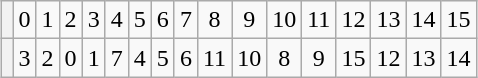<table class="wikitable" style="margin-left: auto; margin-right:auto; border: none;">
<tr>
<th></th>
<td style="text-align:center;">0</td>
<td style="text-align:center;">1</td>
<td style="text-align:center;">2</td>
<td style="text-align:center;">3</td>
<td style="text-align:center;">4</td>
<td style="text-align:center;">5</td>
<td style="text-align:center;">6</td>
<td style="text-align:center;">7</td>
<td style="text-align:center;">8</td>
<td style="text-align:center;">9</td>
<td style="text-align:center;">10</td>
<td style="text-align:center;">11</td>
<td style="text-align:center;">12</td>
<td style="text-align:center;">13</td>
<td style="text-align:center;">14</td>
<td style="text-align:center;">15</td>
</tr>
<tr>
<th></th>
<td style="text-align:center;">3</td>
<td style="text-align:center;">2</td>
<td style="text-align:center;">0</td>
<td style="text-align:center;">1</td>
<td style="text-align:center;">7</td>
<td style="text-align:center;">4</td>
<td style="text-align:center;">5</td>
<td style="text-align:center;">6</td>
<td style="text-align:center;">11</td>
<td style="text-align:center;">10</td>
<td style="text-align:center;">8</td>
<td style="text-align:center;">9</td>
<td style="text-align:center;">15</td>
<td style="text-align:center;">12</td>
<td style="text-align:center;">13</td>
<td style="text-align:center;">14</td>
</tr>
</table>
